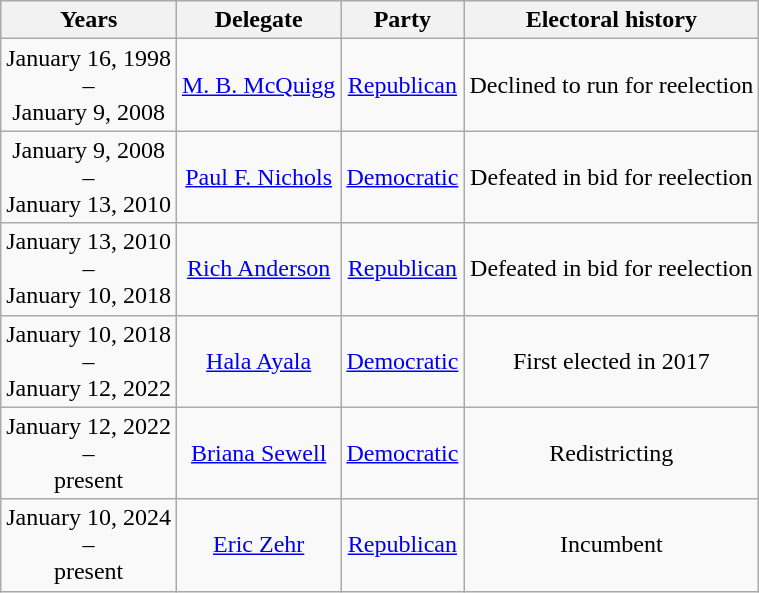<table class=wikitable style="text-align:center">
<tr valign=bottom>
<th>Years</th>
<th colspan=1>Delegate</th>
<th>Party</th>
<th>Electoral history</th>
</tr>
<tr>
<td nowrap><span>January 16, 1998</span><br>–<br><span>January 9, 2008</span></td>
<td><a href='#'>M. B. McQuigg</a></td>
<td><a href='#'>Republican</a></td>
<td>Declined to run for reelection</td>
</tr>
<tr>
<td nowrap><span>January 9, 2008</span><br>–<br><span>January 13, 2010</span></td>
<td><a href='#'>Paul F. Nichols</a></td>
<td><a href='#'>Democratic</a></td>
<td>Defeated in bid for reelection</td>
</tr>
<tr>
<td nowrap><span>January 13, 2010</span><br>–<br><span>January 10, 2018</span></td>
<td><a href='#'>Rich Anderson</a></td>
<td><a href='#'>Republican</a></td>
<td>Defeated in bid for reelection</td>
</tr>
<tr>
<td nowrap><span>January 10, 2018</span><br>–<br><span>January 12, 2022</span></td>
<td><a href='#'>Hala Ayala</a></td>
<td><a href='#'>Democratic</a></td>
<td>First elected in 2017</td>
</tr>
<tr>
<td nowrap><span>January 12, 2022</span><br>–<br><span>present</span></td>
<td><a href='#'>Briana Sewell</a></td>
<td><a href='#'>Democratic</a></td>
<td>Redistricting</td>
</tr>
<tr>
<td nowrap><span>January 10, 2024</span><br>–<br><span>present</span></td>
<td><a href='#'>Eric Zehr</a></td>
<td><a href='#'>Republican</a></td>
<td>Incumbent</td>
</tr>
</table>
